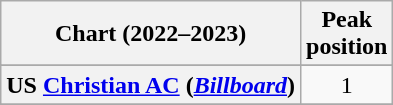<table class="wikitable sortable plainrowheaders" style="text-align:center">
<tr>
<th scope="col">Chart (2022–2023)</th>
<th scope="col">Peak<br>position</th>
</tr>
<tr>
</tr>
<tr>
</tr>
<tr>
</tr>
<tr>
</tr>
<tr>
<th scope="row">US <a href='#'>Christian AC</a> (<em><a href='#'>Billboard</a></em>)</th>
<td>1</td>
</tr>
<tr>
</tr>
</table>
